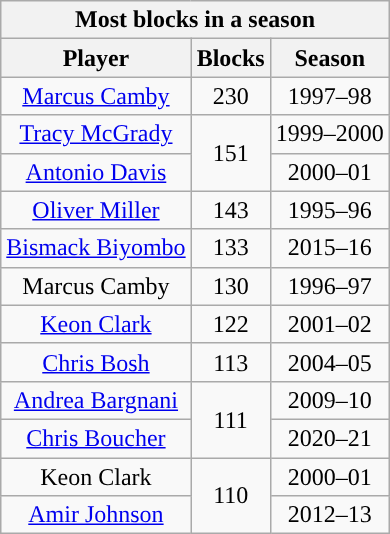<table class="wikitable sortable" style="text-align:center">
<tr>
<th colspan="3">Most blocks in a season</th>
</tr>
<tr>
<th>Player</th>
<th>Blocks</th>
<th>Season</th>
</tr>
<tr>
<td><a href='#'>Marcus Camby</a></td>
<td>230</td>
<td>1997–98</td>
</tr>
<tr>
<td><a href='#'>Tracy McGrady</a></td>
<td rowspan=2>151</td>
<td>1999–2000</td>
</tr>
<tr>
<td><a href='#'>Antonio Davis</a></td>
<td>2000–01</td>
</tr>
<tr>
<td><a href='#'>Oliver Miller</a></td>
<td>143</td>
<td>1995–96</td>
</tr>
<tr>
<td><a href='#'>Bismack Biyombo</a></td>
<td>133</td>
<td>2015–16</td>
</tr>
<tr>
<td>Marcus Camby</td>
<td>130</td>
<td>1996–97</td>
</tr>
<tr>
<td><a href='#'>Keon Clark</a></td>
<td>122</td>
<td>2001–02</td>
</tr>
<tr>
<td><a href='#'>Chris Bosh</a></td>
<td>113</td>
<td>2004–05</td>
</tr>
<tr>
<td><a href='#'>Andrea Bargnani</a></td>
<td rowspan=2>111</td>
<td>2009–10</td>
</tr>
<tr>
<td><a href='#'>Chris Boucher</a></td>
<td>2020–21</td>
</tr>
<tr>
<td>Keon Clark</td>
<td rowspan=2>110</td>
<td>2000–01</td>
</tr>
<tr>
<td><a href='#'>Amir Johnson</a></td>
<td>2012–13</td>
</tr>
</table>
